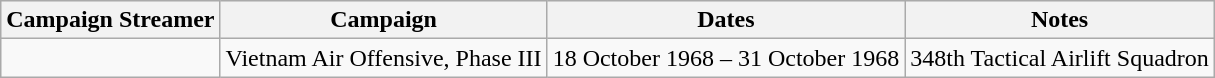<table class="wikitable">
<tr style="background:#efefef;">
<th>Campaign Streamer</th>
<th>Campaign</th>
<th>Dates</th>
<th>Notes</th>
</tr>
<tr>
<td></td>
<td>Vietnam Air Offensive, Phase III</td>
<td>18 October 1968 – 31 October 1968</td>
<td>348th Tactical Airlift Squadron</td>
</tr>
</table>
